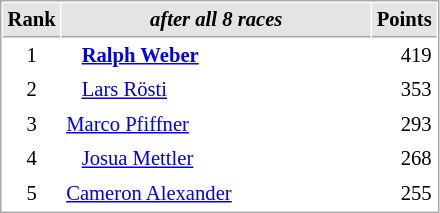<table cellspacing="1" cellpadding="3" style="border:1px solid #aaa; font-size:86%;">
<tr style="background:#e4e4e4;">
<th style="border-bottom:1px solid #aaa; width:10px;">Rank</th>
<th style="border-bottom:1px solid #aaa; width:200px; white-space:nowrap;"><em>after all 8 races</em></th>
<th style="border-bottom:1px solid #aaa; width:20px;">Points</th>
</tr>
<tr>
<td style="text-align:center;">1</td>
<td><strong>   <a href='#'>Ralph Weber</a></strong></td>
<td align="right">419</td>
</tr>
<tr>
<td style="text-align:center;">2</td>
<td>   <a href='#'>Lars Rösti</a></td>
<td align="right">353</td>
</tr>
<tr>
<td style="text-align:center;">3</td>
<td> <a href='#'>Marco Pfiffner</a></td>
<td align="right">293</td>
</tr>
<tr>
<td style="text-align:center;">4</td>
<td>   <a href='#'>Josua Mettler</a></td>
<td align="right">268</td>
</tr>
<tr>
<td style="text-align:center;">5</td>
<td> <a href='#'>Cameron Alexander</a></td>
<td align="right">255</td>
</tr>
</table>
